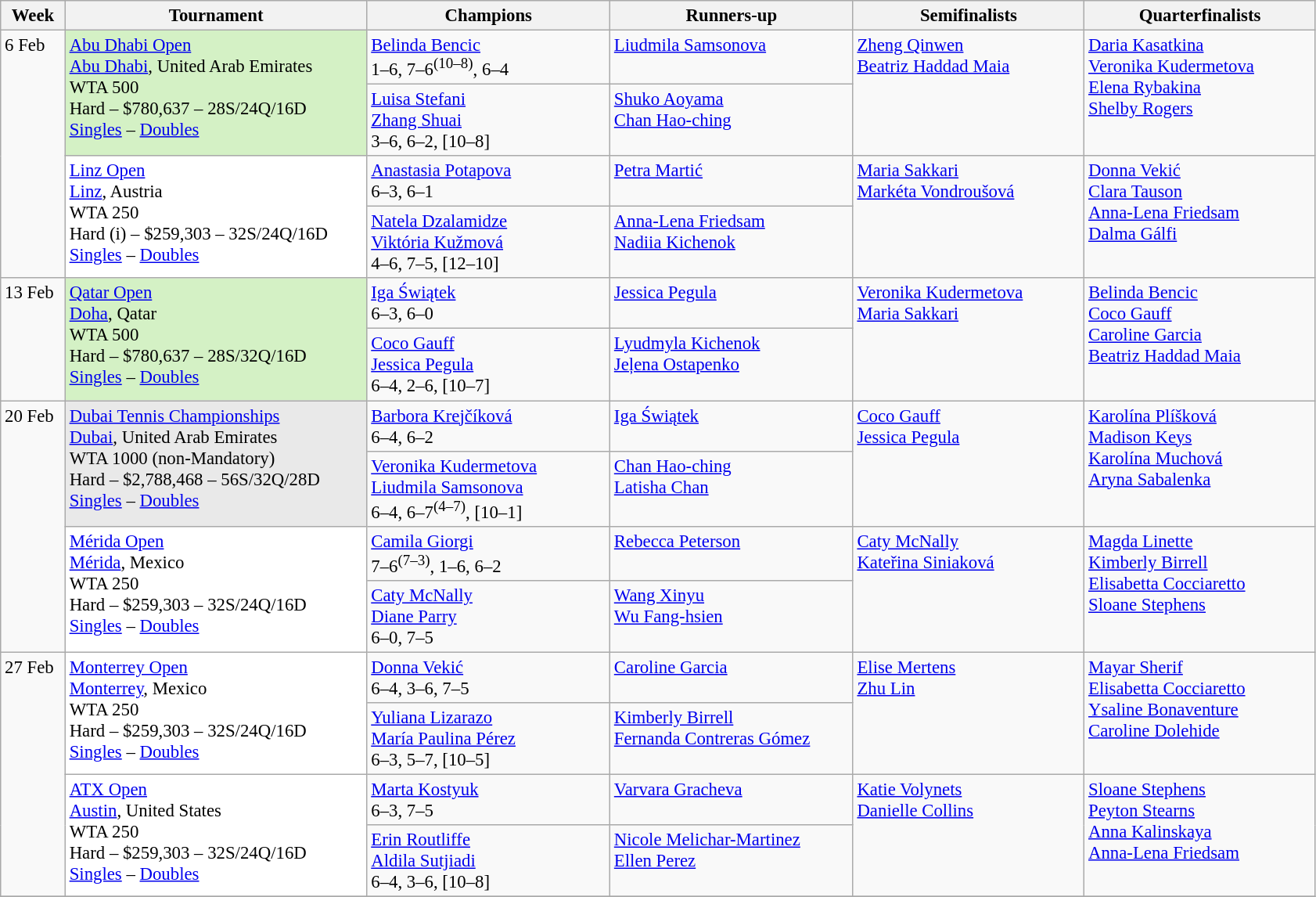<table class=wikitable style=font-size:95%>
<tr>
<th style="width:48px;">Week</th>
<th style="width:250px;">Tournament</th>
<th style="width:200px;">Champions</th>
<th style="width:200px;">Runners-up</th>
<th style="width:190px;">Semifinalists</th>
<th style="width:190px;">Quarterfinalists</th>
</tr>
<tr style="vertical-align:top">
<td rowspan="4">6 Feb</td>
<td style="background:#d4f1c5;" rowspan="2"><a href='#'>Abu Dhabi Open</a><br><a href='#'>Abu Dhabi</a>, United Arab Emirates<br>WTA 500<br>Hard – $780,637 – 28S/24Q/16D<br><a href='#'>Singles</a> – <a href='#'>Doubles</a></td>
<td> <a href='#'>Belinda Bencic</a><br>1–6, 7–6<sup>(10–8)</sup>, 6–4</td>
<td> <a href='#'>Liudmila Samsonova</a></td>
<td rowspan=2> <a href='#'>Zheng Qinwen</a><br> <a href='#'>Beatriz Haddad Maia</a></td>
<td rowspan=2> <a href='#'>Daria Kasatkina</a><br> <a href='#'>Veronika Kudermetova</a><br> <a href='#'>Elena Rybakina</a><br> <a href='#'>Shelby Rogers</a></td>
</tr>
<tr style="vertical-align:top">
<td> <a href='#'>Luisa Stefani</a><br> <a href='#'>Zhang Shuai</a><br>3–6, 6–2, [10–8]</td>
<td> <a href='#'>Shuko Aoyama</a><br> <a href='#'>Chan Hao-ching</a></td>
</tr>
<tr style="vertical-align:top">
<td style="background:#fff;" rowspan="2"><a href='#'>Linz Open</a><br><a href='#'>Linz</a>, Austria<br>WTA 250<br>Hard (i) – $259,303 – 32S/24Q/16D<br><a href='#'>Singles</a> – <a href='#'>Doubles</a></td>
<td> <a href='#'>Anastasia Potapova</a><br>6–3, 6–1</td>
<td> <a href='#'>Petra Martić</a></td>
<td rowspan=2> <a href='#'>Maria Sakkari</a><br> <a href='#'>Markéta Vondroušová</a></td>
<td rowspan=2> <a href='#'>Donna Vekić</a><br> <a href='#'>Clara Tauson</a><br> <a href='#'>Anna-Lena Friedsam</a><br> <a href='#'>Dalma Gálfi</a></td>
</tr>
<tr style="vertical-align:top">
<td> <a href='#'>Natela Dzalamidze</a><br> <a href='#'>Viktória Kužmová</a><br>4–6, 7–5, [12–10]</td>
<td> <a href='#'>Anna-Lena Friedsam</a><br> <a href='#'>Nadiia Kichenok</a></td>
</tr>
<tr style="vertical-align:top">
<td rowspan="2">13 Feb</td>
<td style="background:#D4F1C5;" rowspan="2"><a href='#'>Qatar Open</a><br><a href='#'>Doha</a>, Qatar<br>WTA 500<br>Hard – $780,637 – 28S/32Q/16D<br><a href='#'>Singles</a> – <a href='#'>Doubles</a></td>
<td> <a href='#'>Iga Świątek</a><br>6–3, 6–0</td>
<td> <a href='#'>Jessica Pegula</a></td>
<td rowspan=2> <a href='#'>Veronika Kudermetova</a><br> <a href='#'>Maria Sakkari</a></td>
<td rowspan=2> <a href='#'>Belinda Bencic</a><br> <a href='#'>Coco Gauff</a><br> <a href='#'>Caroline Garcia</a><br> <a href='#'>Beatriz Haddad Maia</a></td>
</tr>
<tr style="vertical-align:top">
<td> <a href='#'>Coco Gauff</a><br> <a href='#'>Jessica Pegula</a><br>6–4, 2–6, [10–7]</td>
<td> <a href='#'>Lyudmyla Kichenok</a><br> <a href='#'>Jeļena Ostapenko</a></td>
</tr>
<tr style="vertical-align:top">
<td rowspan="4">20 Feb</td>
<td style="background:#E9E9E9;" rowspan="2"><a href='#'>Dubai Tennis Championships</a><br><a href='#'>Dubai</a>, United Arab Emirates<br>WTA 1000 (non-Mandatory)<br>Hard – $2,788,468 – 56S/32Q/28D<br><a href='#'>Singles</a> – <a href='#'>Doubles</a></td>
<td> <a href='#'>Barbora Krejčíková</a><br>6–4, 6–2</td>
<td> <a href='#'>Iga Świątek</a></td>
<td rowspan=2> <a href='#'>Coco Gauff</a><br> <a href='#'>Jessica Pegula</a></td>
<td rowspan=2> <a href='#'>Karolína Plíšková</a><br> <a href='#'>Madison Keys</a><br> <a href='#'>Karolína Muchová</a><br> <a href='#'>Aryna Sabalenka</a></td>
</tr>
<tr style="vertical-align:top">
<td> <a href='#'>Veronika Kudermetova</a><br> <a href='#'>Liudmila Samsonova</a><br>6–4, 6–7<sup>(4–7)</sup>, [10–1]</td>
<td> <a href='#'>Chan Hao-ching</a><br> <a href='#'>Latisha Chan</a></td>
</tr>
<tr style="vertical-align:top">
<td style="background:#fff;" rowspan="2"><a href='#'>Mérida Open</a><br><a href='#'>Mérida</a>, Mexico<br>WTA 250<br>Hard – $259,303 – 32S/24Q/16D<br><a href='#'>Singles</a> – <a href='#'>Doubles</a></td>
<td> <a href='#'>Camila Giorgi</a><br>7–6<sup>(7–3)</sup>, 1–6, 6–2</td>
<td> <a href='#'>Rebecca Peterson</a></td>
<td rowspan=2> <a href='#'>Caty McNally</a><br> <a href='#'>Kateřina Siniaková</a></td>
<td rowspan=2> <a href='#'>Magda Linette</a><br> <a href='#'>Kimberly Birrell</a><br> <a href='#'>Elisabetta Cocciaretto</a><br> <a href='#'>Sloane Stephens</a></td>
</tr>
<tr style="vertical-align:top">
<td> <a href='#'>Caty McNally</a><br> <a href='#'>Diane Parry</a><br>6–0, 7–5</td>
<td> <a href='#'>Wang Xinyu</a><br> <a href='#'>Wu Fang-hsien</a></td>
</tr>
<tr style="vertical-align:top">
<td rowspan="4">27 Feb</td>
<td style="background:#fff;" rowspan="2"><a href='#'>Monterrey Open</a><br><a href='#'>Monterrey</a>, Mexico<br>WTA 250<br>Hard – $259,303 – 32S/24Q/16D<br><a href='#'>Singles</a> – <a href='#'>Doubles</a></td>
<td> <a href='#'>Donna Vekić</a><br>6–4, 3–6, 7–5</td>
<td> <a href='#'>Caroline Garcia</a></td>
<td rowspan=2> <a href='#'>Elise Mertens</a><br> <a href='#'>Zhu Lin</a></td>
<td rowspan=2> <a href='#'>Mayar Sherif</a><br> <a href='#'>Elisabetta Cocciaretto</a><br> <a href='#'>Ysaline Bonaventure</a><br> <a href='#'>Caroline Dolehide</a></td>
</tr>
<tr style="vertical-align:top">
<td> <a href='#'>Yuliana Lizarazo</a><br> <a href='#'>María Paulina Pérez</a><br>6–3, 5–7, [10–5]</td>
<td> <a href='#'>Kimberly Birrell</a><br> <a href='#'>Fernanda Contreras Gómez</a></td>
</tr>
<tr style="vertical-align:top">
<td style="background:#fff;" rowspan="2"><a href='#'>ATX Open</a><br><a href='#'>Austin</a>, United States<br>WTA 250<br>Hard – $259,303 – 32S/24Q/16D<br><a href='#'>Singles</a> – <a href='#'>Doubles</a></td>
<td> <a href='#'>Marta Kostyuk</a><br>6–3, 7–5</td>
<td> <a href='#'>Varvara Gracheva</a></td>
<td rowspan=2> <a href='#'>Katie Volynets</a><br> <a href='#'>Danielle Collins</a></td>
<td rowspan=2> <a href='#'>Sloane Stephens</a><br> <a href='#'>Peyton Stearns</a><br> <a href='#'>Anna Kalinskaya</a><br> <a href='#'>Anna-Lena Friedsam</a></td>
</tr>
<tr style="vertical-align:top">
<td> <a href='#'>Erin Routliffe</a><br> <a href='#'>Aldila Sutjiadi</a><br>6–4, 3–6, [10–8]</td>
<td> <a href='#'>Nicole Melichar-Martinez</a><br> <a href='#'>Ellen Perez</a></td>
</tr>
<tr>
</tr>
</table>
